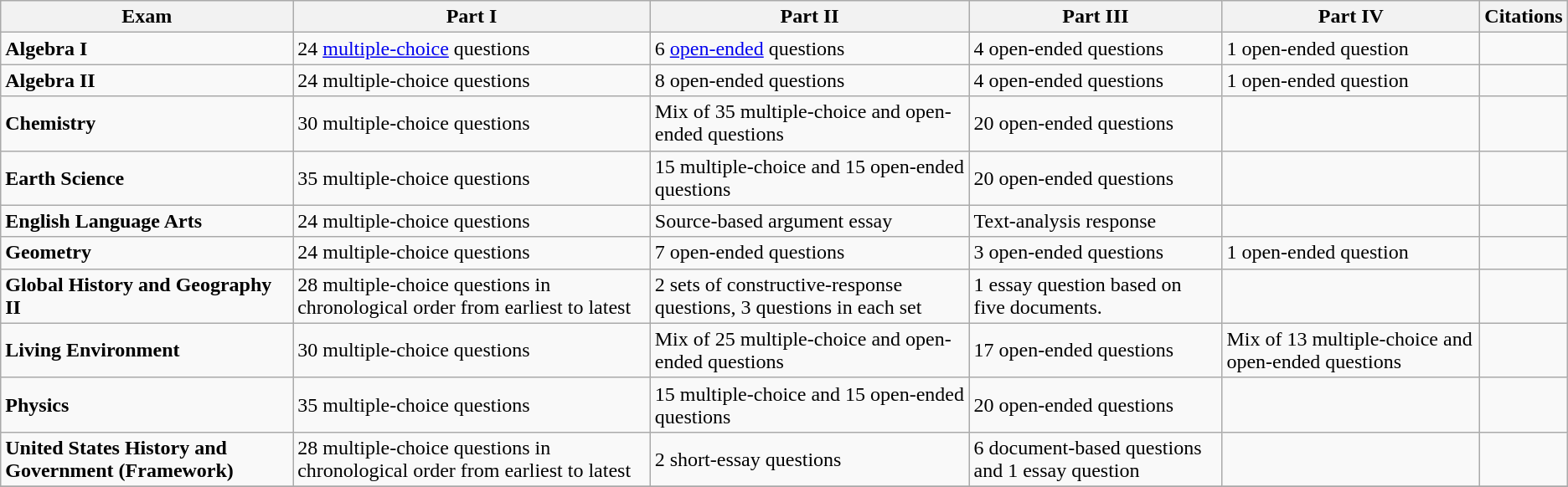<table class="wikitable sortable">
<tr>
<th>Exam</th>
<th>Part I</th>
<th>Part II</th>
<th>Part III</th>
<th>Part IV</th>
<th>Citations</th>
</tr>
<tr>
<td><strong>Algebra I</strong></td>
<td>24 <a href='#'>multiple-choice</a> questions</td>
<td>6 <a href='#'>open-ended</a> questions</td>
<td>4 open-ended questions</td>
<td>1 open-ended question</td>
<td></td>
</tr>
<tr>
<td><strong>Algebra II</strong></td>
<td>24 multiple-choice questions</td>
<td>8 open-ended questions</td>
<td>4 open-ended questions</td>
<td>1 open-ended question</td>
<td></td>
</tr>
<tr>
<td><strong>Chemistry</strong></td>
<td>30 multiple-choice questions</td>
<td>Mix of 35 multiple-choice and open-ended questions</td>
<td>20 open-ended questions</td>
<td></td>
<td></td>
</tr>
<tr>
<td><strong>Earth Science</strong></td>
<td>35 multiple-choice questions</td>
<td>15 multiple-choice and 15 open-ended questions</td>
<td>20 open-ended questions</td>
<td></td>
<td></td>
</tr>
<tr>
<td><strong>English Language Arts</strong></td>
<td>24 multiple-choice questions</td>
<td>Source-based argument essay</td>
<td>Text-analysis response</td>
<td></td>
<td></td>
</tr>
<tr>
<td><strong>Geometry</strong></td>
<td>24 multiple-choice questions</td>
<td>7 open-ended questions</td>
<td>3 open-ended questions</td>
<td>1 open-ended question</td>
<td></td>
</tr>
<tr>
<td><strong>Global History and Geography II</strong></td>
<td>28 multiple-choice questions in chronological order from earliest to latest</td>
<td>2 sets of constructive-response questions, 3 questions in each set</td>
<td>1 essay question based on five documents.</td>
<td></td>
<td></td>
</tr>
<tr>
<td><strong>Living Environment</strong></td>
<td>30 multiple-choice questions</td>
<td>Mix of 25 multiple-choice and open-ended questions</td>
<td>17 open-ended questions</td>
<td>Mix of 13 multiple-choice and open-ended questions</td>
<td></td>
</tr>
<tr>
<td><strong>Physics</strong></td>
<td>35 multiple-choice questions</td>
<td>15 multiple-choice and 15 open-ended questions</td>
<td>20 open-ended questions</td>
<td></td>
<td></td>
</tr>
<tr>
<td><strong>United States History and Government (Framework)</strong></td>
<td>28 multiple-choice questions in chronological order from earliest to latest</td>
<td>2 short-essay questions</td>
<td>6 document-based questions and 1 essay question</td>
<td></td>
<td></td>
</tr>
<tr>
</tr>
</table>
